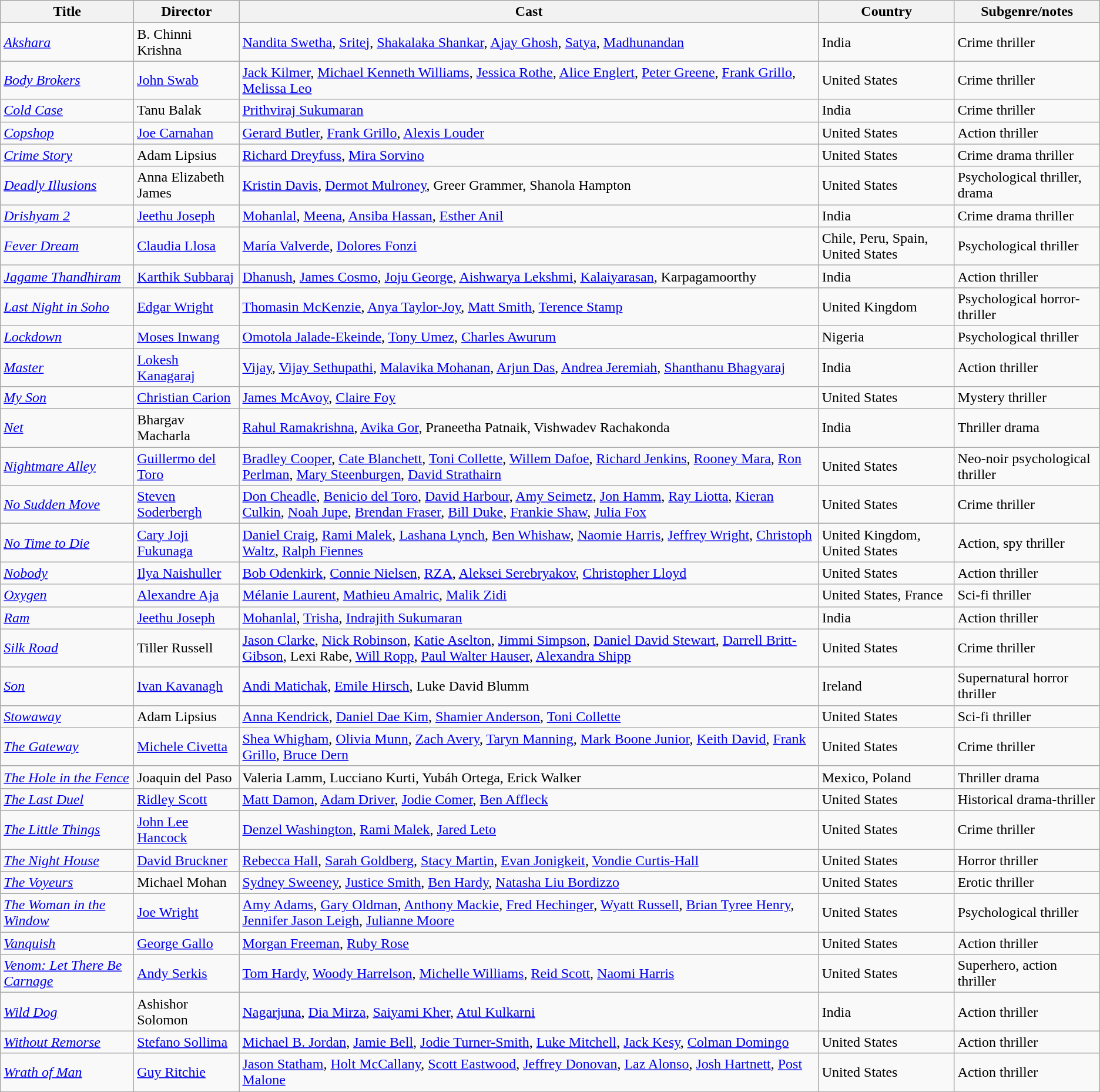<table class="wikitable sortable">
<tr>
<th>Title</th>
<th>Director</th>
<th>Cast</th>
<th>Country</th>
<th>Subgenre/notes</th>
</tr>
<tr>
<td><em><a href='#'>Akshara</a></em></td>
<td>B. Chinni Krishna</td>
<td><a href='#'>Nandita Swetha</a>, <a href='#'>Sritej</a>, <a href='#'>Shakalaka Shankar</a>, <a href='#'>Ajay Ghosh</a>, <a href='#'>Satya</a>, <a href='#'>Madhunandan</a></td>
<td>India</td>
<td>Crime thriller</td>
</tr>
<tr>
<td><em><a href='#'>Body Brokers</a></em></td>
<td><a href='#'>John Swab</a></td>
<td><a href='#'>Jack Kilmer</a>, <a href='#'>Michael Kenneth Williams</a>, <a href='#'>Jessica Rothe</a>, <a href='#'>Alice Englert</a>, <a href='#'>Peter Greene</a>, <a href='#'>Frank Grillo</a>, <a href='#'>Melissa Leo</a></td>
<td>United States</td>
<td>Crime thriller</td>
</tr>
<tr>
<td><em><a href='#'>Cold Case</a></em></td>
<td>Tanu Balak</td>
<td><a href='#'>Prithviraj Sukumaran</a></td>
<td>India</td>
<td>Crime thriller</td>
</tr>
<tr>
<td><em><a href='#'>Copshop</a></em></td>
<td><a href='#'>Joe Carnahan</a></td>
<td><a href='#'>Gerard Butler</a>, <a href='#'>Frank Grillo</a>, <a href='#'>Alexis Louder</a></td>
<td>United States</td>
<td>Action thriller</td>
</tr>
<tr>
<td><em><a href='#'>Crime Story</a></em></td>
<td>Adam Lipsius</td>
<td><a href='#'>Richard Dreyfuss</a>, <a href='#'>Mira Sorvino</a></td>
<td>United States</td>
<td>Crime drama thriller</td>
</tr>
<tr>
<td><em><a href='#'>Deadly Illusions</a></em></td>
<td>Anna Elizabeth James</td>
<td><a href='#'>Kristin Davis</a>, <a href='#'>Dermot Mulroney</a>, Greer Grammer, Shanola Hampton</td>
<td>United States</td>
<td>Psychological thriller, drama</td>
</tr>
<tr>
<td><em><a href='#'>Drishyam 2</a></em></td>
<td><a href='#'>Jeethu Joseph</a></td>
<td><a href='#'>Mohanlal</a>, <a href='#'>Meena</a>, <a href='#'>Ansiba Hassan</a>, <a href='#'>Esther Anil</a></td>
<td>India</td>
<td>Crime drama thriller</td>
</tr>
<tr>
<td><em><a href='#'>Fever Dream</a></em></td>
<td><a href='#'>Claudia Llosa</a></td>
<td><a href='#'>María Valverde</a>, <a href='#'>Dolores Fonzi</a></td>
<td>Chile, Peru, Spain, United States</td>
<td>Psychological thriller</td>
</tr>
<tr>
<td><em><a href='#'>Jagame Thandhiram</a></em></td>
<td><a href='#'>Karthik Subbaraj</a></td>
<td><a href='#'>Dhanush</a>, <a href='#'>James Cosmo</a>, <a href='#'>Joju George</a>, <a href='#'>Aishwarya Lekshmi</a>, <a href='#'>Kalaiyarasan</a>, Karpagamoorthy</td>
<td>India</td>
<td>Action thriller</td>
</tr>
<tr>
<td><em><a href='#'>Last Night in Soho</a></em></td>
<td><a href='#'>Edgar Wright</a></td>
<td><a href='#'>Thomasin McKenzie</a>, <a href='#'>Anya Taylor-Joy</a>, <a href='#'>Matt Smith</a>, <a href='#'>Terence Stamp</a></td>
<td>United Kingdom</td>
<td>Psychological horror-thriller</td>
</tr>
<tr>
<td><em><a href='#'>Lockdown</a></em></td>
<td><a href='#'>Moses Inwang</a></td>
<td><a href='#'>Omotola Jalade-Ekeinde</a>, <a href='#'>Tony Umez</a>, <a href='#'>Charles Awurum</a></td>
<td>Nigeria</td>
<td>Psychological thriller</td>
</tr>
<tr>
<td><em><a href='#'>Master</a></em></td>
<td><a href='#'>Lokesh Kanagaraj</a></td>
<td><a href='#'>Vijay</a>, <a href='#'>Vijay Sethupathi</a>, <a href='#'>Malavika Mohanan</a>, <a href='#'>Arjun Das</a>, <a href='#'>Andrea Jeremiah</a>, <a href='#'>Shanthanu Bhagyaraj</a></td>
<td>India</td>
<td>Action thriller</td>
</tr>
<tr>
<td><em><a href='#'>My Son</a></em></td>
<td><a href='#'>Christian Carion</a></td>
<td><a href='#'>James McAvoy</a>, <a href='#'>Claire Foy</a></td>
<td>United States</td>
<td>Mystery thriller</td>
</tr>
<tr>
<td><em><a href='#'>Net</a></em></td>
<td>Bhargav Macharla</td>
<td><a href='#'>Rahul Ramakrishna</a>, <a href='#'>Avika Gor</a>, Praneetha Patnaik, Vishwadev Rachakonda</td>
<td>India</td>
<td>Thriller drama</td>
</tr>
<tr>
<td><em><a href='#'>Nightmare Alley</a></em></td>
<td><a href='#'>Guillermo del Toro</a></td>
<td><a href='#'>Bradley Cooper</a>, <a href='#'>Cate Blanchett</a>, <a href='#'>Toni Collette</a>, <a href='#'>Willem Dafoe</a>, <a href='#'>Richard Jenkins</a>, <a href='#'>Rooney Mara</a>, <a href='#'>Ron Perlman</a>, <a href='#'>Mary Steenburgen</a>, <a href='#'>David Strathairn</a></td>
<td>United States</td>
<td>Neo-noir psychological thriller</td>
</tr>
<tr>
<td><em><a href='#'>No Sudden Move</a></em></td>
<td><a href='#'>Steven Soderbergh</a></td>
<td><a href='#'>Don Cheadle</a>, <a href='#'>Benicio del Toro</a>, <a href='#'>David Harbour</a>, <a href='#'>Amy Seimetz</a>, <a href='#'>Jon Hamm</a>, <a href='#'>Ray Liotta</a>, <a href='#'>Kieran Culkin</a>, <a href='#'>Noah Jupe</a>, <a href='#'>Brendan Fraser</a>, <a href='#'>Bill Duke</a>, <a href='#'>Frankie Shaw</a>, <a href='#'>Julia Fox</a></td>
<td>United States</td>
<td>Crime thriller</td>
</tr>
<tr>
<td><em><a href='#'>No Time to Die</a></em></td>
<td><a href='#'>Cary Joji Fukunaga</a></td>
<td><a href='#'>Daniel Craig</a>, <a href='#'>Rami Malek</a>, <a href='#'>Lashana Lynch</a>, <a href='#'>Ben Whishaw</a>, <a href='#'>Naomie Harris</a>, <a href='#'>Jeffrey Wright</a>, <a href='#'>Christoph Waltz</a>, <a href='#'>Ralph Fiennes</a></td>
<td>United Kingdom, United States</td>
<td>Action, spy thriller</td>
</tr>
<tr>
<td><em><a href='#'>Nobody</a></em></td>
<td><a href='#'>Ilya Naishuller</a></td>
<td><a href='#'>Bob Odenkirk</a>, <a href='#'>Connie Nielsen</a>, <a href='#'>RZA</a>, <a href='#'>Aleksei Serebryakov</a>, <a href='#'>Christopher Lloyd</a></td>
<td>United States</td>
<td>Action thriller</td>
</tr>
<tr>
<td><em><a href='#'>Oxygen</a></em></td>
<td><a href='#'>Alexandre Aja</a></td>
<td><a href='#'>Mélanie Laurent</a>, <a href='#'>Mathieu Amalric</a>, <a href='#'>Malik Zidi</a></td>
<td>United States, France</td>
<td>Sci-fi thriller</td>
</tr>
<tr>
<td><em><a href='#'>Ram</a></em></td>
<td><a href='#'>Jeethu Joseph</a></td>
<td><a href='#'>Mohanlal</a>, <a href='#'>Trisha</a>, <a href='#'>Indrajith Sukumaran</a></td>
<td>India</td>
<td>Action thriller</td>
</tr>
<tr>
<td><em><a href='#'>Silk Road</a></em></td>
<td>Tiller Russell</td>
<td><a href='#'>Jason Clarke</a>, <a href='#'>Nick Robinson</a>, <a href='#'>Katie Aselton</a>, <a href='#'>Jimmi Simpson</a>, <a href='#'>Daniel David Stewart</a>, <a href='#'>Darrell Britt-Gibson</a>, Lexi Rabe, <a href='#'>Will Ropp</a>, <a href='#'>Paul Walter Hauser</a>, <a href='#'>Alexandra Shipp</a></td>
<td>United States</td>
<td>Crime thriller</td>
</tr>
<tr>
<td><em><a href='#'>Son</a></em></td>
<td><a href='#'>Ivan Kavanagh</a></td>
<td><a href='#'>Andi Matichak</a>, <a href='#'>Emile Hirsch</a>, Luke David Blumm</td>
<td>Ireland</td>
<td>Supernatural horror thriller</td>
</tr>
<tr>
<td><em><a href='#'>Stowaway</a></em></td>
<td>Adam Lipsius</td>
<td><a href='#'>Anna Kendrick</a>, <a href='#'>Daniel Dae Kim</a>, <a href='#'>Shamier Anderson</a>, <a href='#'>Toni Collette</a></td>
<td>United States</td>
<td>Sci-fi thriller</td>
</tr>
<tr>
<td><em><a href='#'>The Gateway</a></em></td>
<td><a href='#'>Michele Civetta</a></td>
<td><a href='#'>Shea Whigham</a>, <a href='#'>Olivia Munn</a>, <a href='#'>Zach Avery</a>, <a href='#'>Taryn Manning</a>, <a href='#'>Mark Boone Junior</a>, <a href='#'>Keith David</a>, <a href='#'>Frank Grillo</a>, <a href='#'>Bruce Dern</a></td>
<td>United States</td>
<td>Crime thriller</td>
</tr>
<tr>
<td><em><a href='#'>The Hole in the Fence</a></em></td>
<td>Joaquin del Paso</td>
<td>Valeria Lamm, Lucciano Kurti, Yubáh Ortega, Erick Walker</td>
<td>Mexico, Poland</td>
<td>Thriller drama</td>
</tr>
<tr>
<td><em><a href='#'>The Last Duel</a></em></td>
<td><a href='#'>Ridley Scott</a></td>
<td><a href='#'>Matt Damon</a>, <a href='#'>Adam Driver</a>, <a href='#'>Jodie Comer</a>, <a href='#'>Ben Affleck</a></td>
<td>United States</td>
<td>Historical drama-thriller</td>
</tr>
<tr>
<td><em><a href='#'>The Little Things</a></em></td>
<td><a href='#'>John Lee Hancock</a></td>
<td><a href='#'>Denzel Washington</a>, <a href='#'>Rami Malek</a>, <a href='#'>Jared Leto</a></td>
<td>United States</td>
<td>Crime thriller</td>
</tr>
<tr>
<td><em><a href='#'>The Night House</a></em></td>
<td><a href='#'>David Bruckner</a></td>
<td><a href='#'>Rebecca Hall</a>, <a href='#'>Sarah Goldberg</a>, <a href='#'>Stacy Martin</a>, <a href='#'>Evan Jonigkeit</a>, <a href='#'>Vondie Curtis-Hall</a></td>
<td>United States</td>
<td>Horror thriller</td>
</tr>
<tr>
<td><em><a href='#'>The Voyeurs</a></em></td>
<td>Michael Mohan</td>
<td><a href='#'>Sydney Sweeney</a>, <a href='#'>Justice Smith</a>, <a href='#'>Ben Hardy</a>, <a href='#'>Natasha Liu Bordizzo</a></td>
<td>United States</td>
<td>Erotic thriller</td>
</tr>
<tr>
<td><em><a href='#'>The Woman in the Window</a></em></td>
<td><a href='#'>Joe Wright</a></td>
<td><a href='#'>Amy Adams</a>, <a href='#'>Gary Oldman</a>, <a href='#'>Anthony Mackie</a>, <a href='#'>Fred Hechinger</a>, <a href='#'>Wyatt Russell</a>, <a href='#'>Brian Tyree Henry</a>, <a href='#'>Jennifer Jason Leigh</a>, <a href='#'>Julianne Moore</a></td>
<td>United States</td>
<td>Psychological thriller</td>
</tr>
<tr>
<td><em><a href='#'>Vanquish</a></em></td>
<td><a href='#'>George Gallo</a></td>
<td><a href='#'>Morgan Freeman</a>, <a href='#'>Ruby Rose</a></td>
<td>United States</td>
<td>Action thriller</td>
</tr>
<tr>
<td><em><a href='#'>Venom: Let There Be Carnage</a></em></td>
<td><a href='#'>Andy Serkis</a></td>
<td><a href='#'>Tom Hardy</a>, <a href='#'>Woody Harrelson</a>, <a href='#'>Michelle Williams</a>, <a href='#'>Reid Scott</a>, <a href='#'>Naomi Harris</a></td>
<td>United States</td>
<td>Superhero, action thriller</td>
</tr>
<tr>
<td><em><a href='#'>Wild Dog</a></em></td>
<td>Ashishor Solomon</td>
<td><a href='#'>Nagarjuna</a>, <a href='#'>Dia Mirza</a>, <a href='#'>Saiyami Kher</a>, <a href='#'>Atul Kulkarni</a></td>
<td>India</td>
<td>Action thriller</td>
</tr>
<tr>
<td><em><a href='#'>Without Remorse</a></em></td>
<td><a href='#'>Stefano Sollima</a></td>
<td><a href='#'>Michael B. Jordan</a>, <a href='#'>Jamie Bell</a>, <a href='#'>Jodie Turner-Smith</a>, <a href='#'>Luke Mitchell</a>, <a href='#'>Jack Kesy</a>, <a href='#'>Colman Domingo</a></td>
<td>United States</td>
<td>Action thriller</td>
</tr>
<tr>
<td><em><a href='#'>Wrath of Man</a></em></td>
<td><a href='#'>Guy Ritchie</a></td>
<td><a href='#'>Jason Statham</a>, <a href='#'>Holt McCallany</a>, <a href='#'>Scott Eastwood</a>, <a href='#'>Jeffrey Donovan</a>, <a href='#'>Laz Alonso</a>, <a href='#'>Josh Hartnett</a>, <a href='#'>Post Malone</a></td>
<td>United States</td>
<td>Action thriller</td>
</tr>
</table>
